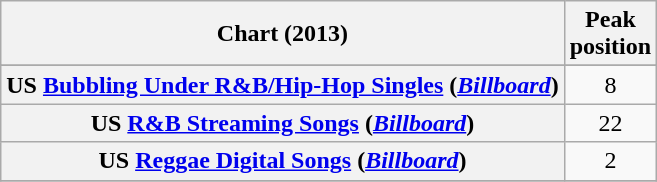<table class="wikitable plainrowheaders sortable" style="text-align:center;">
<tr>
<th scope="col">Chart (2013)</th>
<th scope="col">Peak<br>position</th>
</tr>
<tr>
</tr>
<tr>
</tr>
<tr>
<th scope="row">US <a href='#'>Bubbling Under R&B/Hip-Hop Singles</a> (<a href='#'><em>Billboard</em></a>)</th>
<td style="text-align:center">8</td>
</tr>
<tr>
<th scope="row">US <a href='#'>R&B Streaming Songs</a> (<a href='#'><em>Billboard</em></a>)</th>
<td style="text-align:center">22</td>
</tr>
<tr>
<th scope="row">US <a href='#'>Reggae Digital Songs</a> (<a href='#'><em>Billboard</em></a>)</th>
<td style="text-align:center">2</td>
</tr>
<tr>
</tr>
</table>
